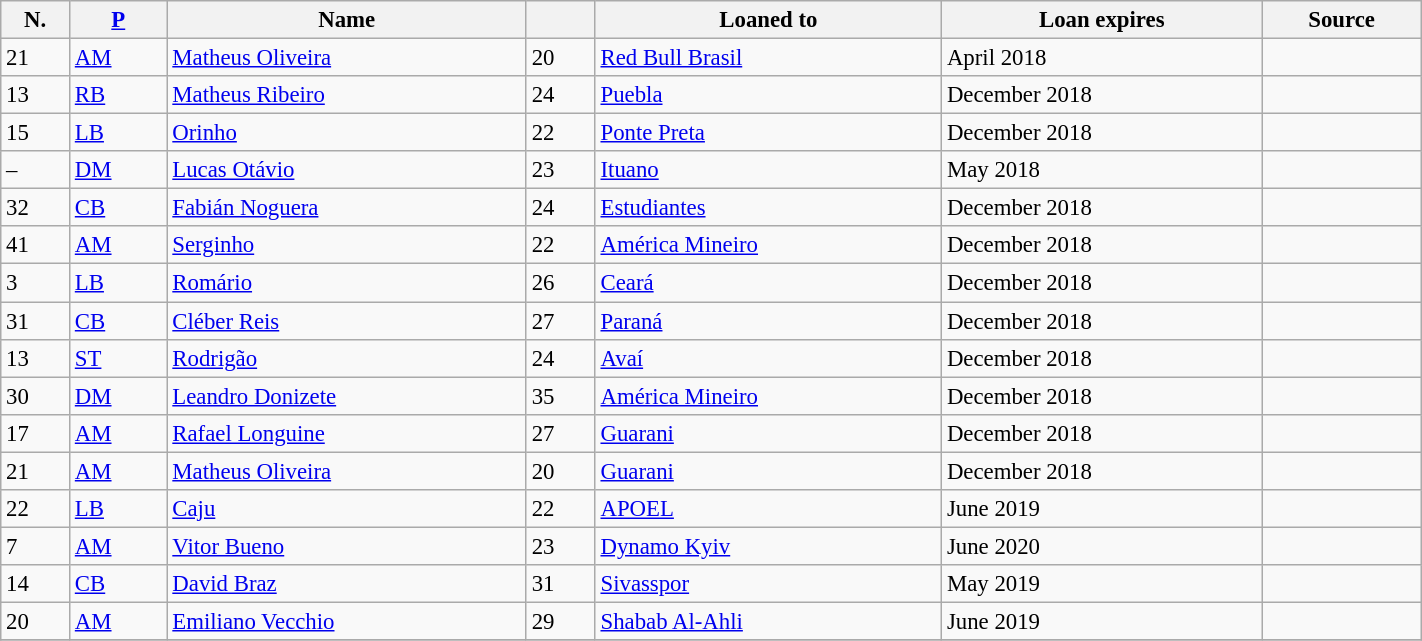<table class="wikitable sortable" style="width:75%; text-align:center; font-size:95%; text-align:left">
<tr>
<th>N.</th>
<th><a href='#'>P</a></th>
<th>Name</th>
<th></th>
<th>Loaned to</th>
<th>Loan expires</th>
<th>Source</th>
</tr>
<tr>
<td>21</td>
<td><a href='#'>AM</a></td>
<td style="text-align:left;"> <a href='#'>Matheus Oliveira</a></td>
<td>20</td>
<td style="text-align:left;"><a href='#'>Red Bull Brasil</a></td>
<td>April 2018</td>
<td></td>
</tr>
<tr>
<td>13</td>
<td><a href='#'>RB</a></td>
<td style="text-align:left;"> <a href='#'>Matheus Ribeiro</a></td>
<td>24</td>
<td style="text-align:left;"><a href='#'>Puebla</a> </td>
<td>December 2018</td>
<td></td>
</tr>
<tr>
<td>15</td>
<td><a href='#'>LB</a></td>
<td style="text-align:left;"> <a href='#'>Orinho</a></td>
<td>22</td>
<td style="text-align:left;"><a href='#'>Ponte Preta</a></td>
<td>December 2018</td>
<td></td>
</tr>
<tr>
<td>–</td>
<td><a href='#'>DM</a></td>
<td style="text-align:left;"> <a href='#'>Lucas Otávio</a></td>
<td>23</td>
<td style="text-align:left;"><a href='#'>Ituano</a></td>
<td>May 2018</td>
<td></td>
</tr>
<tr>
<td>32</td>
<td><a href='#'>CB</a></td>
<td style="text-align:left;"> <a href='#'>Fabián Noguera</a></td>
<td>24</td>
<td style="text-align:left;"><a href='#'>Estudiantes</a> </td>
<td>December 2018</td>
<td></td>
</tr>
<tr>
<td>41</td>
<td><a href='#'>AM</a></td>
<td style="text-align:left;"> <a href='#'>Serginho</a></td>
<td>22</td>
<td style="text-align:left;"><a href='#'>América Mineiro</a></td>
<td>December 2018</td>
<td></td>
</tr>
<tr>
<td>3</td>
<td><a href='#'>LB</a></td>
<td style="text-align:left;"> <a href='#'>Romário</a></td>
<td>26</td>
<td style="text-align:left;"><a href='#'>Ceará</a></td>
<td>December 2018</td>
<td></td>
</tr>
<tr>
<td>31</td>
<td><a href='#'>CB</a></td>
<td style="text-align:left;"> <a href='#'>Cléber Reis</a></td>
<td>27</td>
<td style="text-align:left;"><a href='#'>Paraná</a></td>
<td>December 2018</td>
<td></td>
</tr>
<tr>
<td>13</td>
<td><a href='#'>ST</a></td>
<td style="text-align:left;"> <a href='#'>Rodrigão</a></td>
<td>24</td>
<td style="text-align:left;"><a href='#'>Avaí</a></td>
<td>December 2018</td>
<td></td>
</tr>
<tr>
<td>30</td>
<td><a href='#'>DM</a></td>
<td style="text-align:left;"> <a href='#'>Leandro Donizete</a></td>
<td>35</td>
<td style="text-align:left;"><a href='#'>América Mineiro</a></td>
<td>December 2018</td>
<td></td>
</tr>
<tr>
<td>17</td>
<td><a href='#'>AM</a></td>
<td style="text-align:left;"> <a href='#'>Rafael Longuine</a></td>
<td>27</td>
<td style="text-align:left;"><a href='#'>Guarani</a></td>
<td>December 2018</td>
<td></td>
</tr>
<tr>
<td>21</td>
<td><a href='#'>AM</a></td>
<td style="text-align:left;"> <a href='#'>Matheus Oliveira</a></td>
<td>20</td>
<td style="text-align:left;"><a href='#'>Guarani</a></td>
<td>December 2018</td>
<td></td>
</tr>
<tr>
<td>22</td>
<td><a href='#'>LB</a></td>
<td style="text-align:left;"> <a href='#'>Caju</a></td>
<td>22</td>
<td style="text-align:left;"><a href='#'>APOEL</a> </td>
<td>June 2019</td>
<td></td>
</tr>
<tr>
<td>7</td>
<td><a href='#'>AM</a></td>
<td style="text-align:left;"> <a href='#'>Vitor Bueno</a></td>
<td>23</td>
<td style="text-align:left;"><a href='#'>Dynamo Kyiv</a> </td>
<td>June 2020</td>
<td></td>
</tr>
<tr>
<td>14</td>
<td><a href='#'>CB</a></td>
<td style="text-align:left;"> <a href='#'>David Braz</a></td>
<td>31</td>
<td style="text-align:left;"><a href='#'>Sivasspor</a> </td>
<td>May 2019</td>
<td></td>
</tr>
<tr>
<td>20</td>
<td><a href='#'>AM</a></td>
<td style="text-align:left;"> <a href='#'>Emiliano Vecchio</a></td>
<td>29</td>
<td style="text-align:left;"><a href='#'>Shabab Al-Ahli</a> </td>
<td>June 2019</td>
<td></td>
</tr>
<tr>
</tr>
</table>
